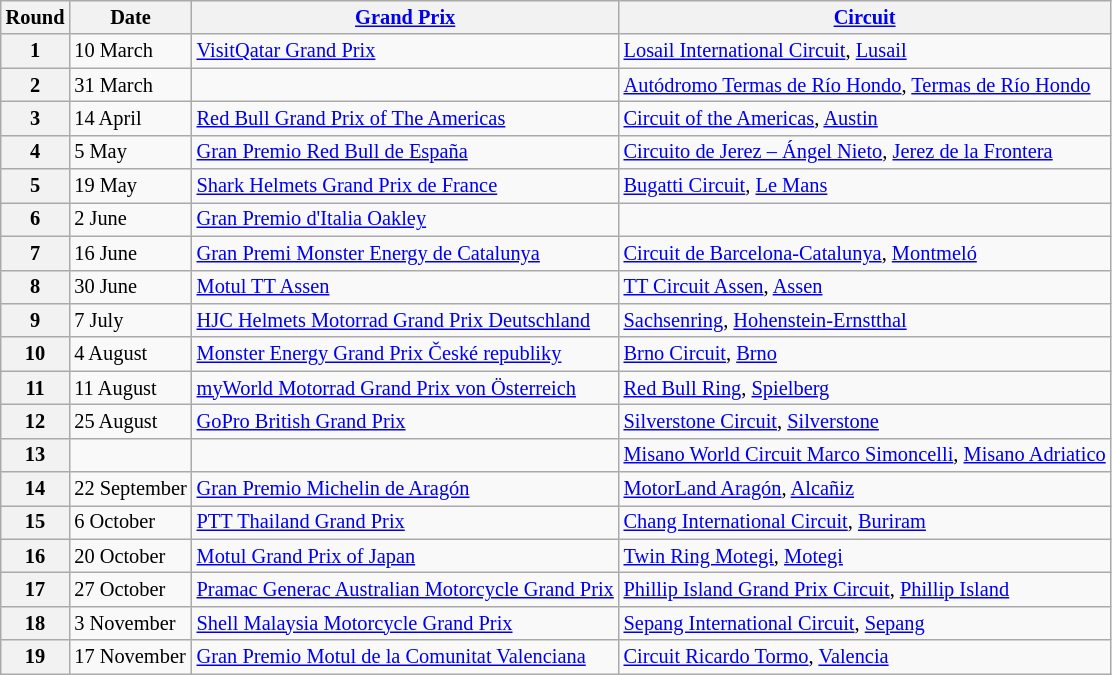<table class="wikitable" style="font-size: 85%">
<tr>
<th>Round</th>
<th>Date</th>
<th><a href='#'>Grand Prix</a></th>
<th><a href='#'>Circuit</a></th>
</tr>
<tr>
<th>1</th>
<td>10 March</td>
<td> <a href='#'>VisitQatar Grand Prix</a></td>
<td><a href='#'>Losail International Circuit</a>, <a href='#'>Lusail</a></td>
</tr>
<tr>
<th>2</th>
<td>31 March</td>
<td></td>
<td><a href='#'>Autódromo Termas de Río Hondo</a>, <a href='#'>Termas de Río Hondo</a></td>
</tr>
<tr>
<th>3</th>
<td>14 April</td>
<td> <a href='#'>Red Bull Grand Prix of The Americas</a></td>
<td><a href='#'>Circuit of the Americas</a>, <a href='#'>Austin</a></td>
</tr>
<tr>
<th>4</th>
<td>5 May</td>
<td> <a href='#'>Gran Premio Red Bull de España</a></td>
<td><a href='#'>Circuito de Jerez – Ángel Nieto</a>, <a href='#'>Jerez de la Frontera</a></td>
</tr>
<tr>
<th>5</th>
<td>19 May</td>
<td> <a href='#'>Shark Helmets Grand Prix de France</a></td>
<td><a href='#'>Bugatti Circuit</a>, <a href='#'>Le Mans</a></td>
</tr>
<tr>
<th>6</th>
<td>2 June</td>
<td> <a href='#'>Gran Premio d'Italia Oakley</a></td>
<td></td>
</tr>
<tr>
<th>7</th>
<td>16 June</td>
<td> <a href='#'>Gran Premi Monster Energy de Catalunya</a></td>
<td><a href='#'>Circuit de Barcelona-Catalunya</a>, <a href='#'>Montmeló</a></td>
</tr>
<tr>
<th>8</th>
<td>30 June</td>
<td> <a href='#'>Motul TT Assen</a></td>
<td><a href='#'>TT Circuit Assen</a>, <a href='#'>Assen</a></td>
</tr>
<tr>
<th>9</th>
<td>7 July</td>
<td> <a href='#'>HJC Helmets Motorrad Grand Prix Deutschland</a></td>
<td><a href='#'>Sachsenring</a>, <a href='#'>Hohenstein-Ernstthal</a></td>
</tr>
<tr>
<th>10</th>
<td>4 August</td>
<td> <a href='#'>Monster Energy Grand Prix České republiky</a></td>
<td><a href='#'>Brno Circuit</a>, <a href='#'>Brno</a></td>
</tr>
<tr>
<th>11</th>
<td>11 August</td>
<td> <a href='#'>myWorld Motorrad Grand Prix von Österreich</a></td>
<td><a href='#'>Red Bull Ring</a>, <a href='#'>Spielberg</a></td>
</tr>
<tr>
<th>12</th>
<td>25 August</td>
<td> <a href='#'>GoPro British Grand Prix</a></td>
<td><a href='#'>Silverstone Circuit</a>, <a href='#'>Silverstone</a></td>
</tr>
<tr>
<th>13</th>
<td></td>
<td></td>
<td><a href='#'>Misano World Circuit Marco Simoncelli</a>, <a href='#'>Misano Adriatico</a></td>
</tr>
<tr>
<th>14</th>
<td>22 September</td>
<td> <a href='#'>Gran Premio Michelin de Aragón</a></td>
<td><a href='#'>MotorLand Aragón</a>, <a href='#'>Alcañiz</a></td>
</tr>
<tr>
<th>15</th>
<td>6 October</td>
<td> <a href='#'>PTT Thailand Grand Prix</a></td>
<td><a href='#'>Chang International Circuit</a>, <a href='#'>Buriram</a></td>
</tr>
<tr>
<th>16</th>
<td>20 October</td>
<td> <a href='#'>Motul Grand Prix of Japan</a></td>
<td><a href='#'>Twin Ring Motegi</a>, <a href='#'>Motegi</a></td>
</tr>
<tr>
<th>17</th>
<td>27 October</td>
<td> <a href='#'>Pramac Generac Australian Motorcycle Grand Prix</a></td>
<td><a href='#'>Phillip Island Grand Prix Circuit</a>, <a href='#'>Phillip Island</a></td>
</tr>
<tr>
<th>18</th>
<td>3 November</td>
<td> <a href='#'>Shell Malaysia Motorcycle Grand Prix</a></td>
<td><a href='#'>Sepang International Circuit</a>, <a href='#'>Sepang</a></td>
</tr>
<tr>
<th>19</th>
<td>17 November</td>
<td> <a href='#'>Gran Premio Motul de la Comunitat Valenciana</a></td>
<td><a href='#'>Circuit Ricardo Tormo</a>, <a href='#'>Valencia</a></td>
</tr>
</table>
